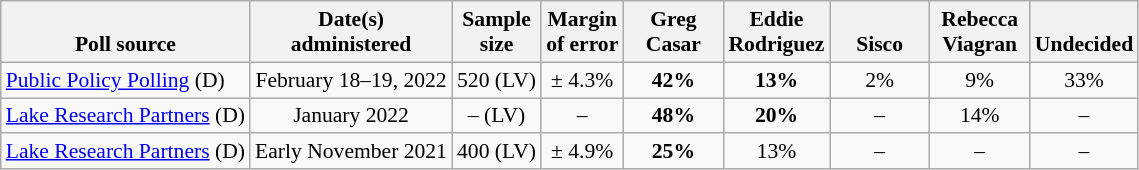<table class="wikitable" style="font-size:90%;text-align:center;">
<tr style="vertical-align:bottom">
<th>Poll source</th>
<th>Date(s)<br>administered</th>
<th>Sample<br>size</th>
<th>Margin<br>of error</th>
<th style="width:60px;">Greg<br>Casar</th>
<th style="width:60px;">Eddie<br>Rodriguez</th>
<th style="width:60px;"><br>Sisco</th>
<th style="width:60px;">Rebecca<br>Viagran</th>
<th>Undecided</th>
</tr>
<tr>
<td style="text-align:left;"><a href='#'>Public Policy Polling</a> (D)</td>
<td>February 18–19, 2022</td>
<td>520 (LV)</td>
<td>± 4.3%</td>
<td><strong>42%</strong></td>
<td><strong>13%</strong></td>
<td>2%</td>
<td>9%</td>
<td>33%</td>
</tr>
<tr>
<td style="text-align:left;"><a href='#'>Lake Research Partners</a> (D)</td>
<td>January 2022</td>
<td>– (LV)</td>
<td>–</td>
<td><strong>48%</strong></td>
<td><strong>20%</strong></td>
<td>–</td>
<td>14%</td>
<td>–</td>
</tr>
<tr>
<td style="text-align:left;"><a href='#'>Lake Research Partners</a> (D)</td>
<td>Early November 2021</td>
<td>400 (LV)</td>
<td>± 4.9%</td>
<td><strong>25%</strong></td>
<td>13%</td>
<td>–</td>
<td>–</td>
<td>–</td>
</tr>
</table>
